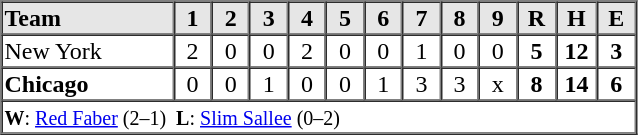<table border="1" cellspacing="0"  style="width:425px; margin-left:3em;">
<tr style="text-align:center; background:#e6e6e6;">
<th style="text-align:left; width:125px;">Team</th>
<th width=25>1</th>
<th width=25>2</th>
<th width=25>3</th>
<th width=25>4</th>
<th width=25>5</th>
<th width=25>6</th>
<th width=25>7</th>
<th width=25>8</th>
<th width=25>9</th>
<th width=25>R</th>
<th width=25>H</th>
<th width=25>E</th>
</tr>
<tr style="text-align:center;">
<td align=left>New York</td>
<td>2</td>
<td>0</td>
<td>0</td>
<td>2</td>
<td>0</td>
<td>0</td>
<td>1</td>
<td>0</td>
<td>0</td>
<td><strong>5</strong></td>
<td><strong>12</strong></td>
<td><strong>3</strong></td>
</tr>
<tr style="text-align:center;">
<td align=left><strong>Chicago</strong></td>
<td>0</td>
<td>0</td>
<td>1</td>
<td>0</td>
<td>0</td>
<td>1</td>
<td>3</td>
<td>3</td>
<td>x</td>
<td><strong>8</strong></td>
<td><strong>14</strong></td>
<td><strong>6</strong></td>
</tr>
<tr style="text-align:left;">
<td colspan=13><small><strong>W</strong>: <a href='#'>Red Faber</a> (2–1)  <strong>L</strong>: <a href='#'>Slim Sallee</a> (0–2)</small></td>
</tr>
</table>
